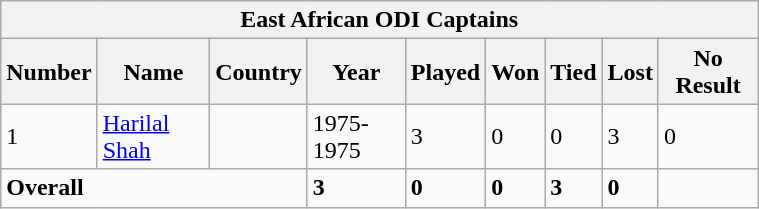<table class="wikitable" width="40%">
<tr>
<th bgcolor="#efefef" colspan=9>East African ODI Captains</th>
</tr>
<tr bgcolor="#efefef">
<th>Number</th>
<th>Name</th>
<th>Country</th>
<th>Year</th>
<th>Played</th>
<th>Won</th>
<th>Tied</th>
<th>Lost</th>
<th>No Result</th>
</tr>
<tr>
<td>1</td>
<td><a href='#'>Harilal Shah</a></td>
<td></td>
<td>1975-1975</td>
<td>3</td>
<td>0</td>
<td>0</td>
<td>3</td>
<td>0</td>
</tr>
<tr>
<td colspan=3><strong>Overall</strong></td>
<td><strong>3</strong></td>
<td><strong>0</strong></td>
<td><strong>0</strong></td>
<td><strong>3</strong></td>
<td><strong>0</strong></td>
</tr>
</table>
